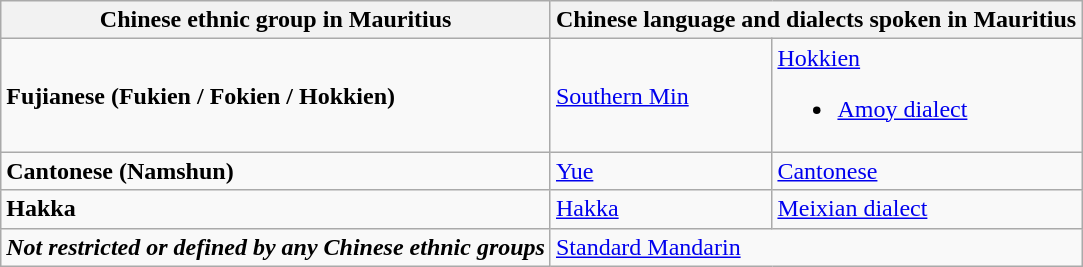<table class="wikitable">
<tr>
<th><strong>Chinese ethnic group in Mauritius</strong></th>
<th colspan="2">Chinese language and dialects spoken in Mauritius</th>
</tr>
<tr>
<td><strong>Fujianese (Fukien / Fokien / Hokkien)</strong></td>
<td><a href='#'>Southern Min</a></td>
<td><a href='#'>Hokkien</a><br><ul><li><a href='#'>Amoy dialect</a></li></ul></td>
</tr>
<tr>
<td><strong>Cantonese (Namshun)</strong></td>
<td><a href='#'>Yue</a></td>
<td><a href='#'>Cantonese</a></td>
</tr>
<tr>
<td><strong>Hakka</strong></td>
<td><a href='#'>Hakka</a></td>
<td><a href='#'>Meixian dialect</a></td>
</tr>
<tr>
<td><strong><em>Not restricted or defined by any Chinese ethnic groups</em></strong></td>
<td colspan="2"><a href='#'>Standard Mandarin</a></td>
</tr>
</table>
